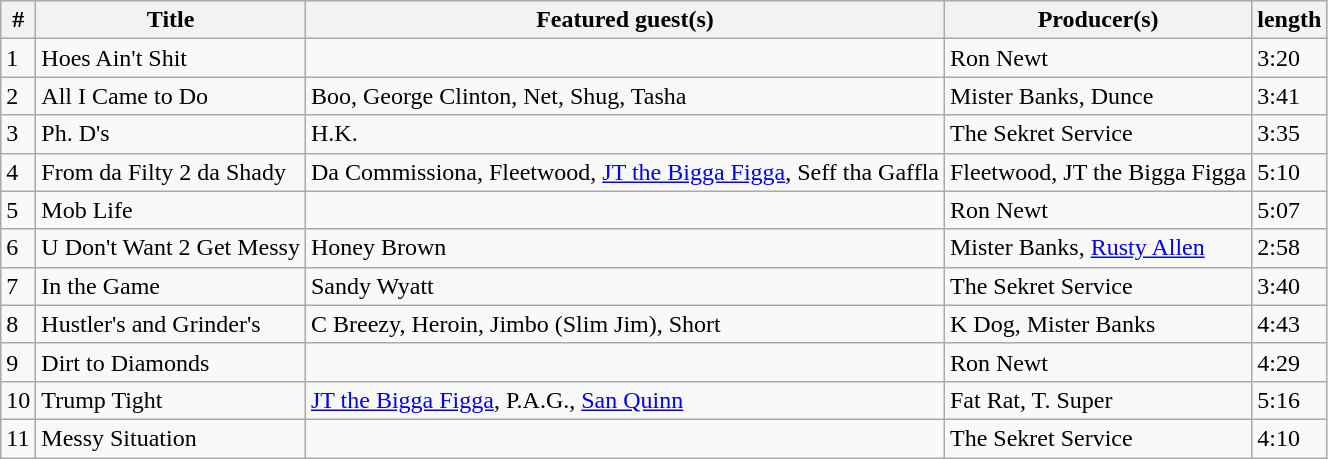<table class="wikitable">
<tr>
<th>#</th>
<th>Title</th>
<th>Featured guest(s)</th>
<th>Producer(s)</th>
<th>length</th>
</tr>
<tr>
<td>1</td>
<td>Hoes Ain't Shit</td>
<td></td>
<td>Ron Newt</td>
<td>3:20</td>
</tr>
<tr>
<td>2</td>
<td>All I Came to Do</td>
<td>Boo, George Clinton, Net, Shug, Tasha</td>
<td>Mister Banks, Dunce</td>
<td>3:41</td>
</tr>
<tr>
<td>3</td>
<td>Ph. D's</td>
<td>H.K.</td>
<td>The Sekret Service</td>
<td>3:35</td>
</tr>
<tr>
<td>4</td>
<td>From da Filty 2 da Shady</td>
<td>Da Commissiona, Fleetwood, <a href='#'>JT the Bigga Figga</a>, Seff tha Gaffla</td>
<td>Fleetwood, JT the Bigga Figga</td>
<td>5:10</td>
</tr>
<tr>
<td>5</td>
<td>Mob Life</td>
<td></td>
<td>Ron Newt</td>
<td>5:07</td>
</tr>
<tr>
<td>6</td>
<td>U Don't Want 2 Get Messy</td>
<td>Honey Brown</td>
<td>Mister Banks, <a href='#'>Rusty Allen</a></td>
<td>2:58</td>
</tr>
<tr>
<td>7</td>
<td>In the Game</td>
<td>Sandy Wyatt</td>
<td>The Sekret Service</td>
<td>3:40</td>
</tr>
<tr>
<td>8</td>
<td>Hustler's and Grinder's</td>
<td>C Breezy, Heroin, Jimbo (Slim Jim), Short</td>
<td>K Dog, Mister Banks</td>
<td>4:43</td>
</tr>
<tr>
<td>9</td>
<td>Dirt to Diamonds</td>
<td></td>
<td>Ron Newt</td>
<td>4:29</td>
</tr>
<tr>
<td>10</td>
<td>Trump Tight</td>
<td><a href='#'>JT the Bigga Figga</a>, P.A.G., <a href='#'>San Quinn</a></td>
<td>Fat Rat, T. Super</td>
<td>5:16</td>
</tr>
<tr>
<td>11</td>
<td>Messy Situation</td>
<td></td>
<td>The Sekret Service</td>
<td>4:10</td>
</tr>
</table>
